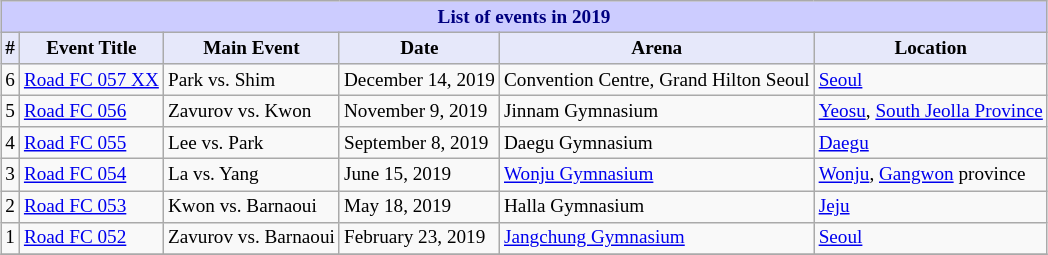<table class="sortable wikitable succession-box" style="margin:1.0em auto; font-size:80%;">
<tr>
<th colspan="6" style="background-color: #ccf; color: #000080; text-align: center;">List of events in 2019</th>
</tr>
<tr>
<th style="background-color: #E6E8FA; color: #000000; text-align: center;" scope="col">#</th>
<th style="background-color: #E6E8FA; color: #000000; text-align: center;" scope="col">Event Title</th>
<th style="background-color: #E6E8FA; color: #000000; text-align: center;" scope="col">Main Event</th>
<th style="background-color: #E6E8FA; color: #000000; text-align: center;" scope="col">Date</th>
<th style="background-color: #E6E8FA; color: #000000; text-align: center;" scope="col">Arena</th>
<th style="background-color: #E6E8FA; color: #000000; text-align: center;" scope="col">Location</th>
</tr>
<tr>
<td align="center">6</td>
<td><a href='#'>Road FC 057 XX</a></td>
<td>Park vs. Shim</td>
<td>December 14, 2019</td>
<td>Convention Centre, Grand Hilton Seoul</td>
<td> <a href='#'>Seoul</a></td>
</tr>
<tr>
<td align="center">5</td>
<td><a href='#'>Road FC 056</a></td>
<td>Zavurov vs. Kwon</td>
<td>November 9, 2019</td>
<td>Jinnam Gymnasium</td>
<td> <a href='#'>Yeosu</a>, <a href='#'>South Jeolla Province</a></td>
</tr>
<tr>
<td align="center">4</td>
<td><a href='#'>Road FC 055</a></td>
<td>Lee vs. Park</td>
<td>September 8, 2019</td>
<td>Daegu Gymnasium</td>
<td> <a href='#'>Daegu</a></td>
</tr>
<tr>
<td align="center">3</td>
<td><a href='#'>Road FC 054</a></td>
<td>La vs. Yang</td>
<td>June 15, 2019</td>
<td><a href='#'>Wonju Gymnasium</a></td>
<td> <a href='#'>Wonju</a>, <a href='#'>Gangwon</a> province</td>
</tr>
<tr>
<td align="center">2</td>
<td><a href='#'>Road FC 053</a></td>
<td>Kwon vs. Barnaoui</td>
<td>May 18, 2019</td>
<td>Halla Gymnasium</td>
<td> <a href='#'>Jeju</a></td>
</tr>
<tr>
<td align="center">1</td>
<td><a href='#'>Road FC 052</a></td>
<td>Zavurov vs. Barnaoui</td>
<td>February 23, 2019</td>
<td><a href='#'>Jangchung Gymnasium</a></td>
<td> <a href='#'>Seoul</a></td>
</tr>
<tr>
</tr>
</table>
